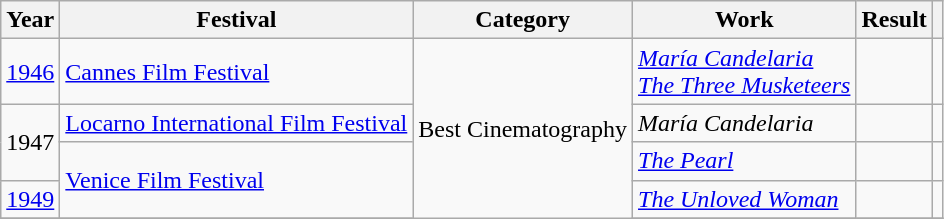<table class="wikitable plainrowheaders">
<tr>
<th>Year</th>
<th>Festival</th>
<th>Category</th>
<th>Work</th>
<th>Result</th>
<th></th>
</tr>
<tr>
<td><a href='#'>1946</a></td>
<td><a href='#'>Cannes Film Festival</a></td>
<td rowspan=5>Best Cinematography</td>
<td><em><a href='#'>María Candelaria</a></em><br><em><a href='#'>The Three Musketeers</a></em></td>
<td></td>
<td></td>
</tr>
<tr>
<td rowspan=2>1947</td>
<td><a href='#'>Locarno International Film Festival</a></td>
<td><em>María Candelaria</em></td>
<td></td>
<td></td>
</tr>
<tr>
<td rowspan=2><a href='#'>Venice Film Festival</a></td>
<td><em><a href='#'>The Pearl</a></em></td>
<td></td>
<td></td>
</tr>
<tr>
<td><a href='#'>1949</a></td>
<td><em><a href='#'>The Unloved Woman</a></em></td>
<td></td>
<td></td>
</tr>
<tr>
</tr>
</table>
